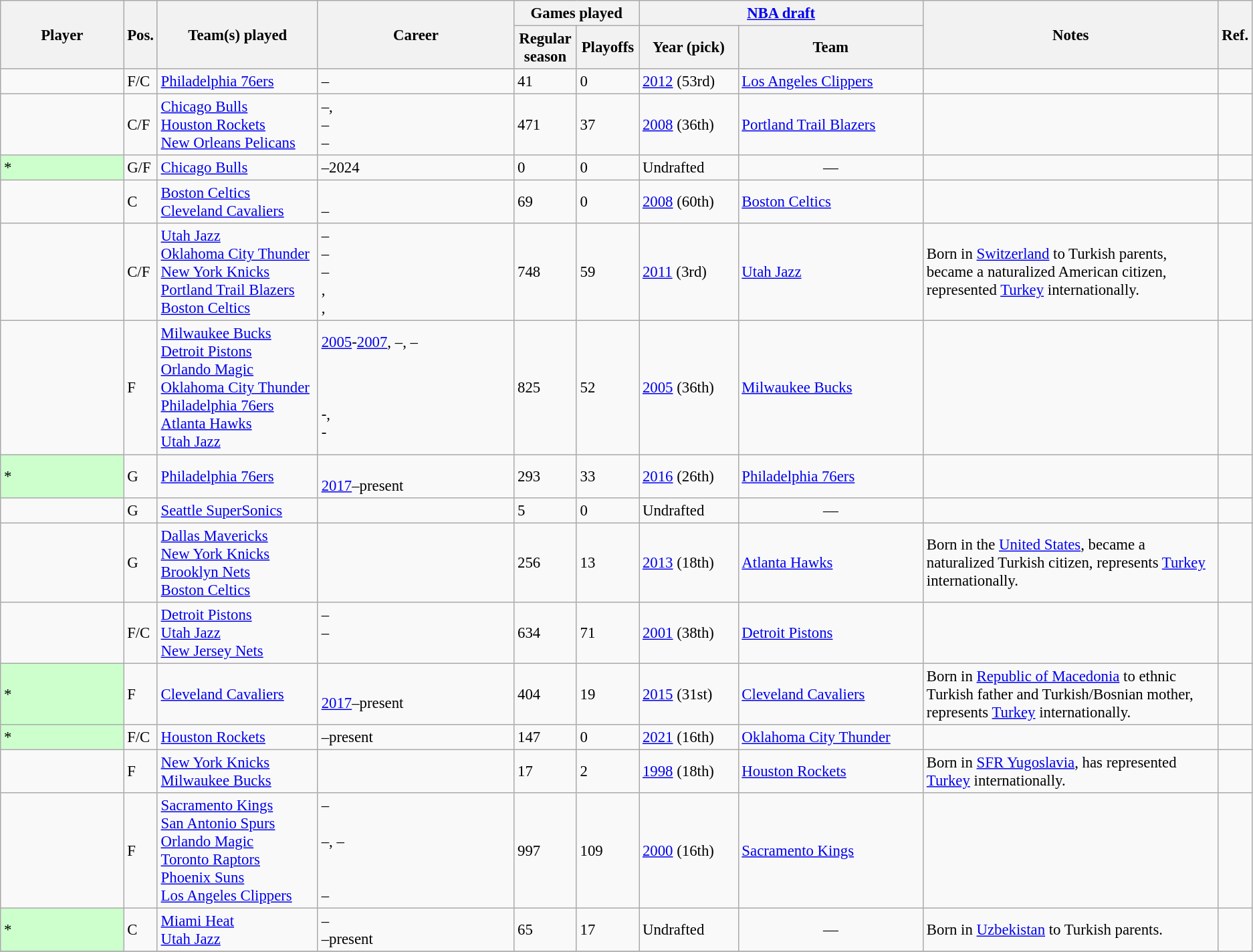<table class="wikitable sortable" style="font-size:95%">
<tr>
<th rowspan=2 width="10%">Player</th>
<th rowspan=2 width="1%">Pos.</th>
<th rowspan=2 width="13%">Team(s) played</th>
<th rowspan=2 width="16%">Career</th>
<th colspan=2>Games played</th>
<th colspan=2><a href='#'>NBA draft</a></th>
<th rowspan=2 width="24%" class="unsortable">Notes</th>
<th rowspan=2 width="1%" class="unsortable">Ref.</th>
</tr>
<tr class="unsortable">
<th width="5%">Regular season</th>
<th width="5%">Playoffs</th>
<th width="8%">Year (pick)</th>
<th width="15%">Team</th>
</tr>
<tr>
<td></td>
<td>F/C</td>
<td><a href='#'>Philadelphia 76ers</a></td>
<td>–</td>
<td>41</td>
<td>0</td>
<td><a href='#'>2012</a> (53rd)</td>
<td><a href='#'>Los Angeles Clippers</a></td>
<td></td>
<td align="center"></td>
</tr>
<tr>
<td></td>
<td>C/F</td>
<td><a href='#'>Chicago Bulls</a><br><a href='#'>Houston Rockets</a><br><a href='#'>New Orleans Pelicans</a></td>
<td>–, <br>–<br>–</td>
<td>471</td>
<td>37</td>
<td><a href='#'>2008</a> (36th)</td>
<td><a href='#'>Portland Trail Blazers</a></td>
<td></td>
<td align="center"></td>
</tr>
<tr>
<td bgcolor="#CCFFCC">*</td>
<td>G/F</td>
<td><a href='#'>Chicago Bulls</a></td>
<td>–2024</td>
<td>0</td>
<td>0</td>
<td>Undrafted</td>
<td align="center">—</td>
<td></td>
<td align="center"></td>
</tr>
<tr>
<td></td>
<td>C</td>
<td><a href='#'>Boston Celtics</a><br><a href='#'>Cleveland Cavaliers</a></td>
<td><br>–</td>
<td>69</td>
<td>0</td>
<td><a href='#'>2008</a> (60th)</td>
<td><a href='#'>Boston Celtics</a></td>
<td></td>
<td align="center"></td>
</tr>
<tr>
<td></td>
<td>C/F</td>
<td><a href='#'>Utah Jazz</a><br><a href='#'>Oklahoma City Thunder</a><br><a href='#'>New York Knicks</a><br><a href='#'>Portland Trail Blazers</a><br><a href='#'>Boston Celtics</a></td>
<td>–<br>–<br>–<br>, <br>, </td>
<td>748</td>
<td>59</td>
<td><a href='#'>2011</a> (3rd)</td>
<td><a href='#'>Utah Jazz</a></td>
<td>Born in <a href='#'>Switzerland</a> to Turkish parents, became a naturalized American citizen, represented <a href='#'>Turkey</a> internationally.</td>
<td align="center"></td>
</tr>
<tr>
<td></td>
<td>F</td>
<td><a href='#'>Milwaukee Bucks</a><br><a href='#'>Detroit Pistons</a><br><a href='#'>Orlando Magic</a><br><a href='#'>Oklahoma City Thunder</a><br><a href='#'>Philadelphia 76ers</a><br><a href='#'>Atlanta Hawks</a><br><a href='#'>Utah Jazz</a></td>
<td><a href='#'>2005</a>-<a href='#'>2007</a>, –, –<br><br><br><br>-, <br>-<br></td>
<td>825</td>
<td>52</td>
<td><a href='#'>2005</a> (36th)</td>
<td><a href='#'>Milwaukee Bucks</a></td>
<td></td>
<td align="center"></td>
</tr>
<tr>
<td bgcolor="#CCFFCC">*</td>
<td>G</td>
<td><a href='#'>Philadelphia 76ers</a></td>
<td><br><a href='#'>2017</a>–present</td>
<td>293</td>
<td>33</td>
<td><a href='#'>2016</a> (26th)</td>
<td><a href='#'>Philadelphia 76ers</a></td>
<td></td>
<td align="center"></td>
</tr>
<tr>
<td></td>
<td>G</td>
<td><a href='#'>Seattle SuperSonics</a></td>
<td></td>
<td>5</td>
<td>0</td>
<td>Undrafted</td>
<td align="center">—</td>
<td></td>
<td align="center"></td>
</tr>
<tr>
<td></td>
<td>G</td>
<td><a href='#'>Dallas Mavericks</a><br><a href='#'>New York Knicks</a><br><a href='#'>Brooklyn Nets</a><br><a href='#'>Boston Celtics</a></td>
<td><br><br><br></td>
<td>256</td>
<td>13</td>
<td><a href='#'>2013</a> (18th)</td>
<td><a href='#'>Atlanta Hawks</a></td>
<td>Born in the <a href='#'>United States</a>, became a naturalized Turkish citizen, represents <a href='#'>Turkey</a> internationally.</td>
<td align="center"></td>
</tr>
<tr>
<td></td>
<td>F/C</td>
<td><a href='#'>Detroit Pistons</a><br><a href='#'>Utah Jazz</a><br><a href='#'>New Jersey Nets</a></td>
<td>–<br>–<br><br></td>
<td>634</td>
<td>71</td>
<td><a href='#'>2001</a> (38th)</td>
<td><a href='#'>Detroit Pistons</a></td>
<td></td>
<td align="center"></td>
</tr>
<tr>
<td bgcolor="#CCFFCC">*</td>
<td>F</td>
<td><a href='#'>Cleveland Cavaliers</a></td>
<td><br><a href='#'>2017</a>–present</td>
<td>404</td>
<td>19</td>
<td><a href='#'>2015</a> (31st)</td>
<td><a href='#'>Cleveland Cavaliers</a></td>
<td>Born in <a href='#'>Republic of Macedonia</a> to ethnic Turkish father and Turkish/Bosnian mother, represents <a href='#'>Turkey</a> internationally.</td>
<td align="center"></td>
</tr>
<tr>
<td bgcolor="#CCFFCC">*</td>
<td>F/C</td>
<td><a href='#'>Houston Rockets</a></td>
<td>–present</td>
<td>147</td>
<td>0</td>
<td><a href='#'>2021</a> (16th)</td>
<td><a href='#'>Oklahoma City Thunder</a></td>
<td></td>
<td align="center"></td>
</tr>
<tr>
<td></td>
<td>F</td>
<td><a href='#'>New York Knicks</a><br><a href='#'>Milwaukee Bucks</a></td>
<td><br></td>
<td>17</td>
<td>2</td>
<td><a href='#'>1998</a> (18th)</td>
<td><a href='#'>Houston Rockets</a></td>
<td>Born in <a href='#'>SFR Yugoslavia</a>, has represented <a href='#'>Turkey</a> internationally.</td>
<td align="center"></td>
</tr>
<tr>
<td></td>
<td>F</td>
<td><a href='#'>Sacramento Kings</a><br><a href='#'>San Antonio Spurs</a><br><a href='#'>Orlando Magic</a><br><a href='#'>Toronto Raptors</a><br><a href='#'>Phoenix Suns</a><br><a href='#'>Los Angeles Clippers</a></td>
<td>–<br><br>–, –<br><br><br>–</td>
<td>997</td>
<td>109</td>
<td><a href='#'>2000</a> (16th)</td>
<td><a href='#'>Sacramento Kings</a></td>
<td></td>
<td align="center"></td>
</tr>
<tr>
<td bgcolor="#CCFFCC">*</td>
<td>C</td>
<td><a href='#'>Miami Heat</a><br><a href='#'>Utah Jazz</a></td>
<td>–<br>–present</td>
<td>65</td>
<td>17</td>
<td>Undrafted</td>
<td align="center">—</td>
<td>Born in <a href='#'>Uzbekistan</a> to Turkish parents.</td>
<td align="center"></td>
</tr>
<tr>
</tr>
</table>
